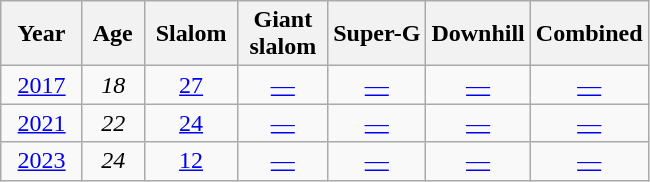<table class=wikitable style="text-align:center">
<tr>
<th>  Year  </th>
<th> Age </th>
<th> Slalom </th>
<th> Giant <br> slalom </th>
<th>Super-G</th>
<th>Downhill</th>
<th>Combined</th>
</tr>
<tr>
<td><a href='#'>2017</a></td>
<td><em>18</em></td>
<td><a href='#'>27</a></td>
<td><a href='#'>—</a></td>
<td><a href='#'>—</a></td>
<td><a href='#'>—</a></td>
<td><a href='#'>—</a></td>
</tr>
<tr>
<td><a href='#'>2021</a></td>
<td><em>22</em></td>
<td><a href='#'>24</a></td>
<td><a href='#'>—</a></td>
<td><a href='#'>—</a></td>
<td><a href='#'>—</a></td>
<td><a href='#'>—</a></td>
</tr>
<tr>
<td><a href='#'>2023</a></td>
<td><em>24</em></td>
<td><a href='#'>12</a></td>
<td><a href='#'>—</a></td>
<td><a href='#'>—</a></td>
<td><a href='#'>—</a></td>
<td><a href='#'>—</a></td>
</tr>
</table>
